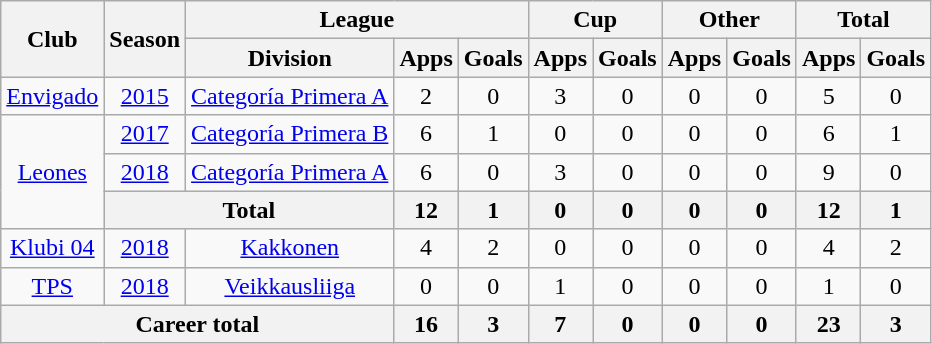<table class="wikitable" style="text-align: center">
<tr>
<th rowspan="2">Club</th>
<th rowspan="2">Season</th>
<th colspan="3">League</th>
<th colspan="2">Cup</th>
<th colspan="2">Other</th>
<th colspan="2">Total</th>
</tr>
<tr>
<th>Division</th>
<th>Apps</th>
<th>Goals</th>
<th>Apps</th>
<th>Goals</th>
<th>Apps</th>
<th>Goals</th>
<th>Apps</th>
<th>Goals</th>
</tr>
<tr>
<td><a href='#'>Envigado</a></td>
<td><a href='#'>2015</a></td>
<td><a href='#'>Categoría Primera A</a></td>
<td>2</td>
<td>0</td>
<td>3</td>
<td>0</td>
<td>0</td>
<td>0</td>
<td>5</td>
<td>0</td>
</tr>
<tr>
<td rowspan="3"><a href='#'>Leones</a></td>
<td><a href='#'>2017</a></td>
<td><a href='#'>Categoría Primera B</a></td>
<td>6</td>
<td>1</td>
<td>0</td>
<td>0</td>
<td>0</td>
<td>0</td>
<td>6</td>
<td>1</td>
</tr>
<tr>
<td><a href='#'>2018</a></td>
<td><a href='#'>Categoría Primera A</a></td>
<td>6</td>
<td>0</td>
<td>3</td>
<td>0</td>
<td>0</td>
<td>0</td>
<td>9</td>
<td>0</td>
</tr>
<tr>
<th colspan="2"><strong>Total</strong></th>
<th>12</th>
<th>1</th>
<th>0</th>
<th>0</th>
<th>0</th>
<th>0</th>
<th>12</th>
<th>1</th>
</tr>
<tr>
<td><a href='#'>Klubi 04</a></td>
<td><a href='#'>2018</a></td>
<td><a href='#'>Kakkonen</a></td>
<td>4</td>
<td>2</td>
<td>0</td>
<td>0</td>
<td>0</td>
<td>0</td>
<td>4</td>
<td>2</td>
</tr>
<tr>
<td><a href='#'>TPS</a></td>
<td><a href='#'>2018</a></td>
<td><a href='#'>Veikkausliiga</a></td>
<td>0</td>
<td>0</td>
<td>1</td>
<td>0</td>
<td>0</td>
<td>0</td>
<td>1</td>
<td>0</td>
</tr>
<tr>
<th colspan="3"><strong>Career total</strong></th>
<th>16</th>
<th>3</th>
<th>7</th>
<th>0</th>
<th>0</th>
<th>0</th>
<th>23</th>
<th>3</th>
</tr>
</table>
